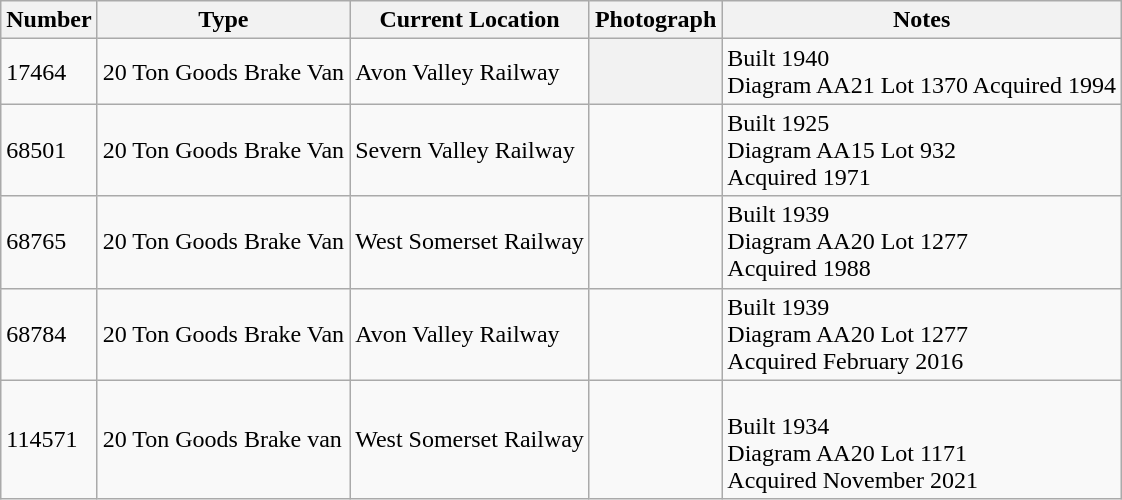<table class="wikitable">
<tr>
<th>Number</th>
<th>Type</th>
<th>Current Location</th>
<th>Photograph</th>
<th>Notes</th>
</tr>
<tr>
<td>17464</td>
<td>20 Ton Goods Brake Van</td>
<td>Avon Valley Railway</td>
<th></th>
<td>Built 1940<br>Diagram AA21 Lot 1370
Acquired 1994</td>
</tr>
<tr>
<td>68501</td>
<td>20 Ton Goods Brake Van</td>
<td>Severn Valley Railway</td>
<td></td>
<td>Built 1925<br>Diagram AA15 Lot 932<br>Acquired 1971</td>
</tr>
<tr>
<td>68765</td>
<td>20 Ton Goods Brake Van</td>
<td>West Somerset Railway</td>
<td></td>
<td>Built 1939<br>Diagram AA20 Lot 1277<br>Acquired 1988</td>
</tr>
<tr>
<td>68784</td>
<td>20 Ton Goods Brake Van</td>
<td>Avon Valley Railway</td>
<td></td>
<td>Built 1939<br>Diagram AA20 Lot 1277<br>Acquired February 2016</td>
</tr>
<tr>
<td>114571</td>
<td>20 Ton Goods Brake van</td>
<td>West Somerset Railway</td>
<td></td>
<td><br>Built 1934<br>Diagram AA20 Lot 1171<br>Acquired November 2021</td>
</tr>
</table>
